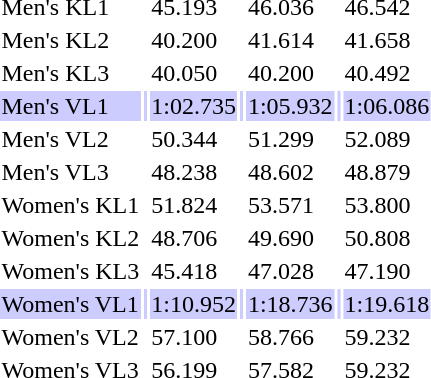<table>
<tr>
<td>Men's KL1<br></td>
<td></td>
<td>45.193</td>
<td></td>
<td>46.036</td>
<td></td>
<td>46.542</td>
</tr>
<tr>
<td>Men's KL2<br></td>
<td></td>
<td>40.200</td>
<td></td>
<td>41.614</td>
<td></td>
<td>41.658</td>
</tr>
<tr>
<td>Men's KL3<br></td>
<td></td>
<td>40.050</td>
<td></td>
<td>40.200</td>
<td></td>
<td>40.492</td>
</tr>
<tr bgcolor=ccccff>
<td>Men's VL1<br></td>
<td></td>
<td>1:02.735</td>
<td></td>
<td>1:05.932</td>
<td></td>
<td>1:06.086</td>
</tr>
<tr>
<td>Men's VL2<br></td>
<td></td>
<td>50.344</td>
<td></td>
<td>51.299</td>
<td></td>
<td>52.089</td>
</tr>
<tr>
<td>Men's VL3<br></td>
<td></td>
<td>48.238</td>
<td></td>
<td>48.602</td>
<td></td>
<td>48.879</td>
</tr>
<tr>
<td>Women's KL1<br></td>
<td></td>
<td>51.824</td>
<td></td>
<td>53.571</td>
<td></td>
<td>53.800</td>
</tr>
<tr>
<td>Women's KL2<br></td>
<td></td>
<td>48.706</td>
<td></td>
<td>49.690</td>
<td></td>
<td>50.808</td>
</tr>
<tr>
<td>Women's KL3<br></td>
<td></td>
<td>45.418</td>
<td></td>
<td>47.028</td>
<td></td>
<td>47.190</td>
</tr>
<tr bgcolor=ccccff>
<td>Women's VL1<br></td>
<td></td>
<td>1:10.952</td>
<td></td>
<td>1:18.736</td>
<td></td>
<td>1:19.618</td>
</tr>
<tr>
<td>Women's VL2<br></td>
<td></td>
<td>57.100</td>
<td></td>
<td>58.766</td>
<td></td>
<td>59.232</td>
</tr>
<tr>
<td>Women's VL3<br></td>
<td></td>
<td>56.199</td>
<td></td>
<td>57.582</td>
<td></td>
<td>59.232</td>
</tr>
</table>
